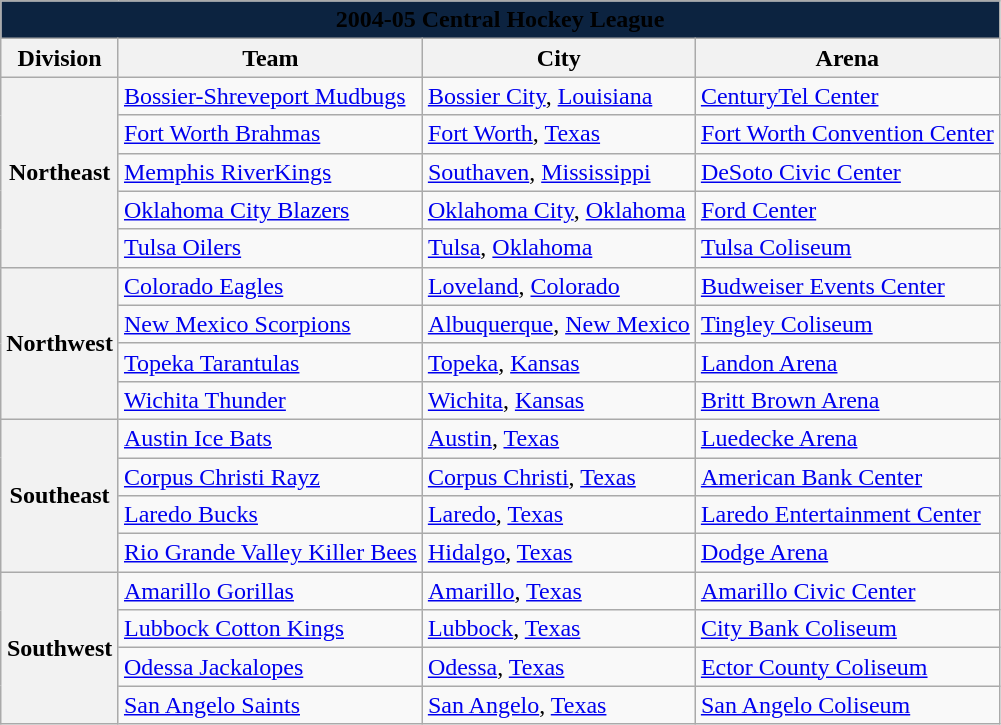<table class="wikitable" style="width:auto">
<tr>
<td bgcolor="#0C2340" align="center" colspan="5"><strong><span>2004-05 Central Hockey League</span></strong></td>
</tr>
<tr>
<th>Division</th>
<th>Team</th>
<th>City</th>
<th>Arena</th>
</tr>
<tr>
<th rowspan="5">Northeast</th>
<td><a href='#'>Bossier-Shreveport Mudbugs</a></td>
<td><a href='#'>Bossier City</a>, <a href='#'>Louisiana</a></td>
<td><a href='#'>CenturyTel Center</a></td>
</tr>
<tr>
<td><a href='#'>Fort Worth Brahmas</a></td>
<td><a href='#'>Fort Worth</a>, <a href='#'>Texas</a></td>
<td><a href='#'>Fort Worth Convention Center</a></td>
</tr>
<tr>
<td><a href='#'>Memphis RiverKings</a></td>
<td><a href='#'>Southaven</a>, <a href='#'>Mississippi</a></td>
<td><a href='#'>DeSoto Civic Center</a></td>
</tr>
<tr>
<td><a href='#'>Oklahoma City Blazers</a></td>
<td><a href='#'>Oklahoma City</a>, <a href='#'>Oklahoma</a></td>
<td><a href='#'>Ford Center</a></td>
</tr>
<tr>
<td><a href='#'>Tulsa Oilers</a></td>
<td><a href='#'>Tulsa</a>, <a href='#'>Oklahoma</a></td>
<td><a href='#'>Tulsa Coliseum</a></td>
</tr>
<tr>
<th rowspan="4">Northwest</th>
<td><a href='#'>Colorado Eagles</a></td>
<td><a href='#'>Loveland</a>, <a href='#'>Colorado</a></td>
<td><a href='#'>Budweiser Events Center</a></td>
</tr>
<tr>
<td><a href='#'>New Mexico Scorpions</a></td>
<td><a href='#'>Albuquerque</a>, <a href='#'>New Mexico</a></td>
<td><a href='#'>Tingley Coliseum</a></td>
</tr>
<tr>
<td><a href='#'>Topeka Tarantulas</a></td>
<td><a href='#'>Topeka</a>, <a href='#'>Kansas</a></td>
<td><a href='#'>Landon Arena</a></td>
</tr>
<tr>
<td><a href='#'>Wichita Thunder</a></td>
<td><a href='#'>Wichita</a>, <a href='#'>Kansas</a></td>
<td><a href='#'>Britt Brown Arena</a></td>
</tr>
<tr>
<th rowspan="4">Southeast</th>
<td><a href='#'>Austin Ice Bats</a></td>
<td><a href='#'>Austin</a>, <a href='#'>Texas</a></td>
<td><a href='#'>Luedecke Arena</a></td>
</tr>
<tr>
<td><a href='#'>Corpus Christi Rayz</a></td>
<td><a href='#'>Corpus Christi</a>, <a href='#'>Texas</a></td>
<td><a href='#'>American Bank Center</a></td>
</tr>
<tr>
<td><a href='#'>Laredo Bucks</a></td>
<td><a href='#'>Laredo</a>, <a href='#'>Texas</a></td>
<td><a href='#'>Laredo Entertainment Center</a></td>
</tr>
<tr>
<td><a href='#'>Rio Grande Valley Killer Bees</a></td>
<td><a href='#'>Hidalgo</a>, <a href='#'>Texas</a></td>
<td><a href='#'>Dodge Arena</a></td>
</tr>
<tr>
<th rowspan="4">Southwest</th>
<td><a href='#'>Amarillo Gorillas</a></td>
<td><a href='#'>Amarillo</a>, <a href='#'>Texas</a></td>
<td><a href='#'>Amarillo Civic Center</a></td>
</tr>
<tr>
<td><a href='#'>Lubbock Cotton Kings</a></td>
<td><a href='#'>Lubbock</a>, <a href='#'>Texas</a></td>
<td><a href='#'>City Bank Coliseum</a></td>
</tr>
<tr>
<td><a href='#'>Odessa Jackalopes</a></td>
<td><a href='#'>Odessa</a>, <a href='#'>Texas</a></td>
<td><a href='#'>Ector County Coliseum</a></td>
</tr>
<tr>
<td><a href='#'>San Angelo Saints</a></td>
<td><a href='#'>San Angelo</a>, <a href='#'>Texas</a></td>
<td><a href='#'>San Angelo Coliseum</a></td>
</tr>
</table>
